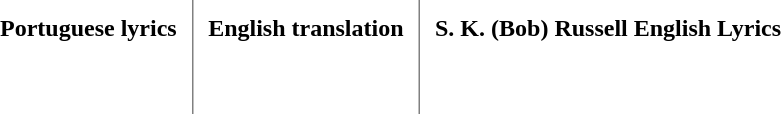<table class="toccolours" cellpadding="10" rules="cols">
<tr>
<th>Portuguese lyrics</th>
<th>English translation</th>
<th>S. K. (Bob) Russell English Lyrics</th>
</tr>
<tr>
</tr>
<tr>
<td></td>
<td><br></td>
<td><br></td>
</tr>
</table>
